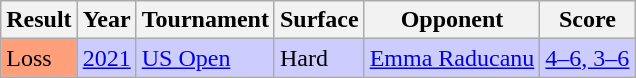<table class="sortable wikitable">
<tr>
<th>Result</th>
<th>Year</th>
<th>Tournament</th>
<th>Surface</th>
<th>Opponent</th>
<th class=unsortable>Score</th>
</tr>
<tr style=background:#ccf>
<td bgcolor=#ffa07a>Loss</td>
<td><a href='#'>2021</a></td>
<td><a href='#'>US Open</a></td>
<td>Hard</td>
<td> <a href='#'>Emma Raducanu</a></td>
<td><a href='#'>4–6, 3–6</a></td>
</tr>
</table>
